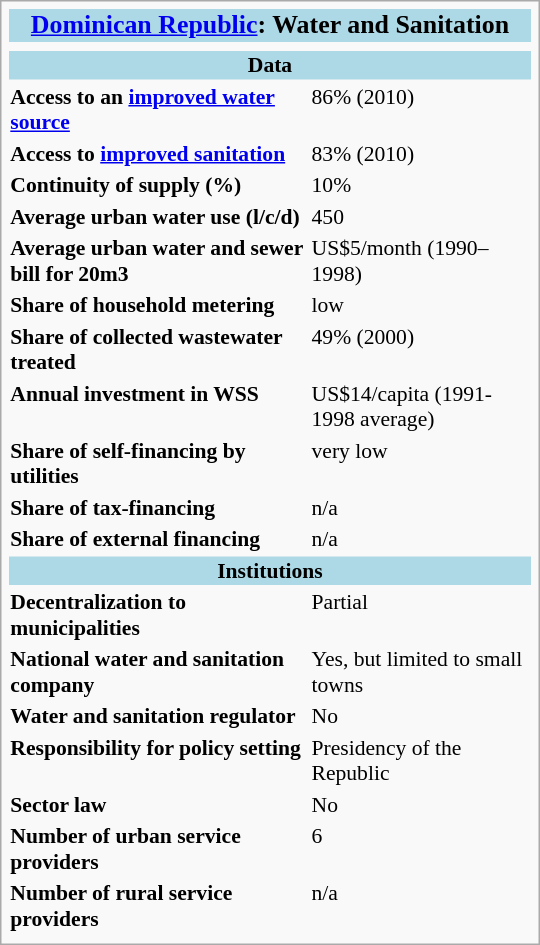<table style="width: 25em; font-size: 90%; text-align: left;" class="infobox">
<tr>
<th align="center" bgcolor="lightblue" colspan="2"><big><a href='#'>Dominican Republic</a>: Water and Sanitation</big></th>
</tr>
<tr>
<th align="center" colspan="3"></th>
</tr>
<tr>
<th align="center" bgcolor="lightblue" colspan="3">Data</th>
</tr>
<tr>
<th align="left" valign="top">Access to an <a href='#'>improved water source</a></th>
<td valign="top">86% (2010) </td>
</tr>
<tr>
<th align="left" valign="top">Access to <a href='#'>improved sanitation</a></th>
<td valign="top">83% (2010) </td>
</tr>
<tr>
<th align="left" valign="top">Continuity of supply (%)</th>
<td valign="top">10%</td>
</tr>
<tr>
<th align="left" valign="top">Average urban water use (l/c/d)</th>
<td valign="top">450</td>
</tr>
<tr>
<th align="left" valign="top">Average urban water and sewer bill for 20m3</th>
<td valign="top">US$5/month (1990–1998)</td>
</tr>
<tr>
<th align="left" valign="top">Share of household metering</th>
<td valign="top">low</td>
</tr>
<tr>
<th align="left" valign="top">Share of collected wastewater treated</th>
<td valign="top">49% (2000)</td>
</tr>
<tr>
<th align="left" valign="top">Annual investment in WSS</th>
<td valign="top">US$14/capita (1991-1998 average)</td>
</tr>
<tr>
<th align="left" valign="top">Share of self-financing by utilities</th>
<td valign="top">very low</td>
</tr>
<tr>
<th align="left" valign="top">Share of tax-financing</th>
<td valign="top">n/a</td>
</tr>
<tr>
<th align="left" valign="top">Share of external financing</th>
<td valign="top">n/a</td>
</tr>
<tr>
<th align="center" bgcolor="lightblue" colspan="3">Institutions</th>
</tr>
<tr>
<th align="left" valign="top">Decentralization to municipalities</th>
<td valign="top">Partial</td>
</tr>
<tr>
<th align="left" valign="top">National water and sanitation company</th>
<td valign="top">Yes, but limited to small towns</td>
</tr>
<tr>
<th align="left" valign="top">Water and sanitation regulator</th>
<td valign="top">No</td>
</tr>
<tr>
<th align="left" valign="top">Responsibility for policy setting</th>
<td valign="top">Presidency of the Republic</td>
</tr>
<tr>
<th align="left" valign="top">Sector law</th>
<td valign="top">No</td>
</tr>
<tr>
<th align="left" valign="top">Number of urban service providers</th>
<td valign="top">6</td>
</tr>
<tr>
<th align="left" valign="top">Number of rural service providers</th>
<td valign="top">n/a</td>
</tr>
<tr>
</tr>
</table>
